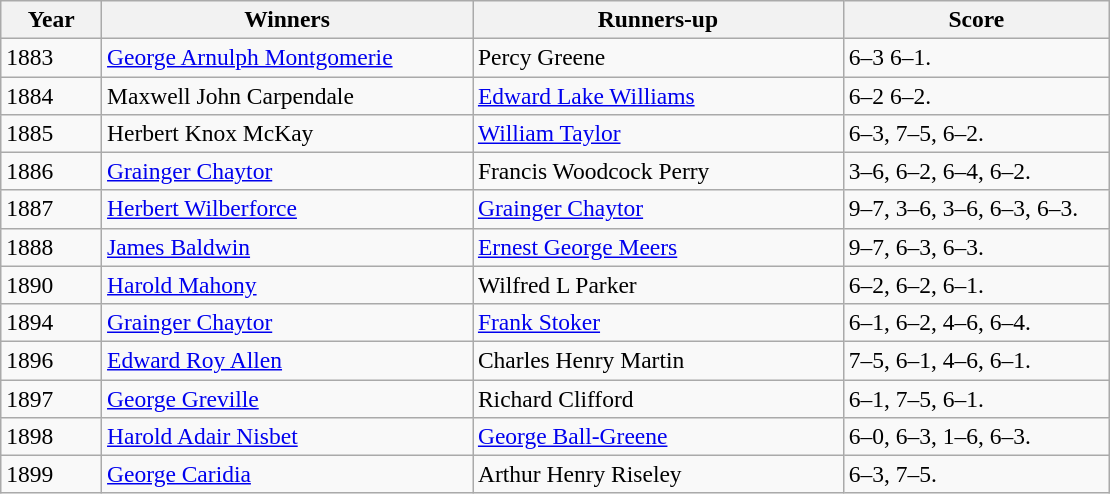<table class="wikitable" style="font-size:98%;">
<tr>
<th style="width:60px;">Year</th>
<th style="width:240px;">Winners</th>
<th style="width:240px;">Runners-up</th>
<th style="width:170px;">Score</th>
</tr>
<tr>
<td>1883</td>
<td> <a href='#'>George Arnulph Montgomerie</a></td>
<td> Percy Greene</td>
<td>6–3 6–1.</td>
</tr>
<tr>
<td>1884</td>
<td>  Maxwell John Carpendale</td>
<td> <a href='#'>Edward Lake Williams</a></td>
<td>6–2 6–2.</td>
</tr>
<tr>
<td>1885</td>
<td>  Herbert Knox McKay</td>
<td> <a href='#'>William Taylor</a></td>
<td>6–3, 7–5, 6–2.</td>
</tr>
<tr>
<td>1886</td>
<td>  <a href='#'>Grainger Chaytor</a></td>
<td>  Francis Woodcock Perry</td>
<td>3–6, 6–2, 6–4, 6–2.</td>
</tr>
<tr>
<td>1887</td>
<td> <a href='#'>Herbert Wilberforce</a></td>
<td>  <a href='#'>Grainger Chaytor</a></td>
<td>9–7, 3–6, 3–6, 6–3, 6–3.</td>
</tr>
<tr>
<td>1888</td>
<td> <a href='#'>James Baldwin</a></td>
<td> <a href='#'>Ernest George Meers</a></td>
<td>9–7, 6–3, 6–3.</td>
</tr>
<tr>
<td>1890</td>
<td>  <a href='#'>Harold Mahony</a></td>
<td> Wilfred L Parker</td>
<td>6–2, 6–2, 6–1.</td>
</tr>
<tr>
<td>1894</td>
<td> <a href='#'>Grainger Chaytor</a></td>
<td> <a href='#'>Frank Stoker</a></td>
<td>6–1, 6–2, 4–6, 6–4.</td>
</tr>
<tr>
<td>1896</td>
<td> <a href='#'>Edward Roy Allen</a></td>
<td> Charles Henry Martin</td>
<td>7–5, 6–1, 4–6, 6–1.</td>
</tr>
<tr>
<td>1897</td>
<td> <a href='#'>George Greville</a></td>
<td>  Richard Clifford</td>
<td>6–1, 7–5, 6–1.</td>
</tr>
<tr>
<td>1898</td>
<td> <a href='#'>Harold Adair Nisbet</a></td>
<td> <a href='#'>George Ball-Greene</a></td>
<td>6–0, 6–3, 1–6, 6–3.</td>
</tr>
<tr>
<td>1899</td>
<td> <a href='#'>George Caridia</a></td>
<td> Arthur Henry Riseley</td>
<td>6–3, 7–5.</td>
</tr>
</table>
